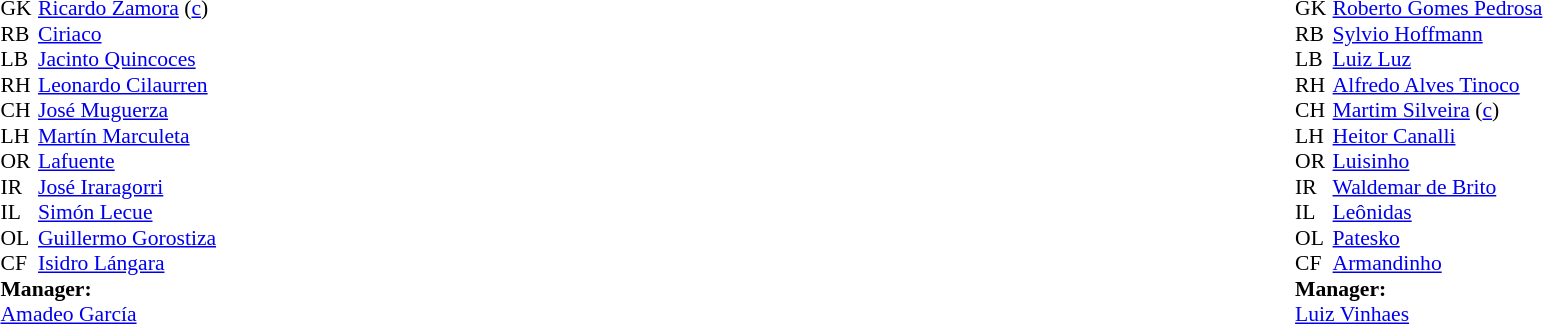<table width="100%">
<tr>
<td valign="top" width="50%"><br><table style="font-size: 90%" cellspacing="0" cellpadding="0">
<tr>
<td colspan="4"></td>
</tr>
<tr>
<th width="25"></th>
</tr>
<tr>
<td>GK</td>
<td><a href='#'>Ricardo Zamora</a> (<a href='#'>c</a>)</td>
</tr>
<tr>
<td>RB</td>
<td><a href='#'>Ciriaco</a></td>
</tr>
<tr>
<td>LB</td>
<td><a href='#'>Jacinto Quincoces</a></td>
</tr>
<tr>
<td>RH</td>
<td><a href='#'>Leonardo Cilaurren</a></td>
</tr>
<tr>
<td>CH</td>
<td><a href='#'>José Muguerza</a></td>
</tr>
<tr>
<td>LH</td>
<td><a href='#'>Martín Marculeta</a></td>
</tr>
<tr>
<td>OR</td>
<td><a href='#'>Lafuente</a></td>
</tr>
<tr>
<td>IR</td>
<td><a href='#'>José Iraragorri</a></td>
</tr>
<tr>
<td>IL</td>
<td><a href='#'>Simón Lecue</a></td>
</tr>
<tr>
<td>OL</td>
<td><a href='#'>Guillermo Gorostiza</a></td>
</tr>
<tr>
<td>CF</td>
<td><a href='#'>Isidro Lángara</a></td>
</tr>
<tr>
<td colspan="4"><strong>Manager:</strong></td>
</tr>
<tr>
<td colspan="4"><a href='#'>Amadeo García</a></td>
</tr>
</table>
</td>
<td valign="top"></td>
<td valign="top" width="50%"><br><table style="font-size: 90%" cellspacing="0" cellpadding="0" align=center>
<tr>
<td colspan="4"></td>
</tr>
<tr>
<th width="25"></th>
</tr>
<tr>
<td>GK</td>
<td><a href='#'>Roberto Gomes Pedrosa</a></td>
</tr>
<tr>
<td>RB</td>
<td><a href='#'>Sylvio Hoffmann</a></td>
</tr>
<tr>
<td>LB</td>
<td><a href='#'>Luiz Luz</a></td>
</tr>
<tr>
<td>RH</td>
<td><a href='#'>Alfredo Alves Tinoco</a></td>
</tr>
<tr>
<td>CH</td>
<td><a href='#'>Martim Silveira</a> (<a href='#'>c</a>)</td>
</tr>
<tr>
<td>LH</td>
<td><a href='#'>Heitor Canalli</a></td>
</tr>
<tr>
<td>OR</td>
<td><a href='#'>Luisinho</a></td>
</tr>
<tr>
<td>IR</td>
<td><a href='#'>Waldemar de Brito</a></td>
</tr>
<tr>
<td>IL</td>
<td><a href='#'>Leônidas</a></td>
</tr>
<tr>
<td>OL</td>
<td><a href='#'>Patesko</a></td>
</tr>
<tr>
<td>CF</td>
<td><a href='#'>Armandinho</a></td>
</tr>
<tr>
<td colspan="4"><strong>Manager:</strong></td>
</tr>
<tr>
<td colspan="4"><a href='#'>Luiz Vinhaes</a></td>
</tr>
</table>
</td>
</tr>
</table>
